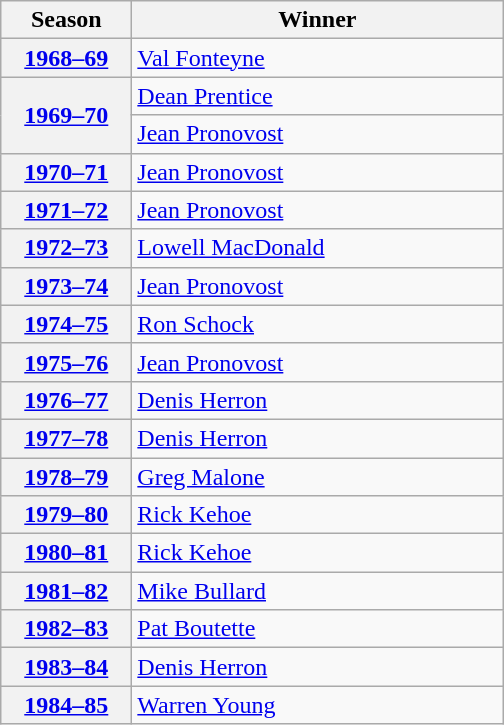<table class="wikitable">
<tr>
<th scope="col" style="width:5em">Season</th>
<th scope="col" style="width:15em">Winner</th>
</tr>
<tr>
<th scope="row"><a href='#'>1968–69</a></th>
<td><a href='#'>Val Fonteyne</a></td>
</tr>
<tr>
<th scope="row" rowspan="2"><a href='#'>1969–70</a></th>
<td><a href='#'>Dean Prentice</a></td>
</tr>
<tr>
<td><a href='#'>Jean Pronovost</a></td>
</tr>
<tr>
<th scope="row"><a href='#'>1970–71</a></th>
<td><a href='#'>Jean Pronovost</a></td>
</tr>
<tr>
<th scope="row"><a href='#'>1971–72</a></th>
<td><a href='#'>Jean Pronovost</a></td>
</tr>
<tr>
<th scope="row"><a href='#'>1972–73</a></th>
<td><a href='#'>Lowell MacDonald</a></td>
</tr>
<tr>
<th scope="row"><a href='#'>1973–74</a></th>
<td><a href='#'>Jean Pronovost</a></td>
</tr>
<tr>
<th scope="row"><a href='#'>1974–75</a></th>
<td><a href='#'>Ron Schock</a></td>
</tr>
<tr>
<th scope="row"><a href='#'>1975–76</a></th>
<td><a href='#'>Jean Pronovost</a></td>
</tr>
<tr>
<th scope="row"><a href='#'>1976–77</a></th>
<td><a href='#'>Denis Herron</a></td>
</tr>
<tr>
<th scope="row"><a href='#'>1977–78</a></th>
<td><a href='#'>Denis Herron</a></td>
</tr>
<tr>
<th scope="row"><a href='#'>1978–79</a></th>
<td><a href='#'>Greg Malone</a></td>
</tr>
<tr>
<th scope="row"><a href='#'>1979–80</a></th>
<td><a href='#'>Rick Kehoe</a></td>
</tr>
<tr>
<th scope="row"><a href='#'>1980–81</a></th>
<td><a href='#'>Rick Kehoe</a></td>
</tr>
<tr>
<th scope="row"><a href='#'>1981–82</a></th>
<td><a href='#'>Mike Bullard</a></td>
</tr>
<tr>
<th scope="row"><a href='#'>1982–83</a></th>
<td><a href='#'>Pat Boutette</a></td>
</tr>
<tr>
<th scope="row"><a href='#'>1983–84</a></th>
<td><a href='#'>Denis Herron</a></td>
</tr>
<tr>
<th scope="row"><a href='#'>1984–85</a></th>
<td><a href='#'>Warren Young</a></td>
</tr>
</table>
